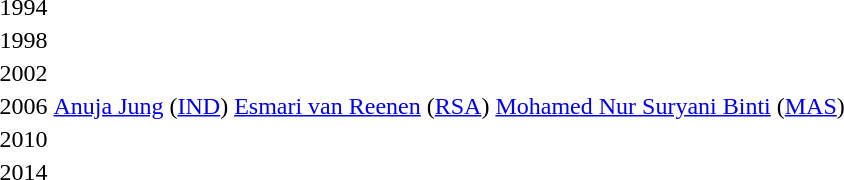<table>
<tr>
<td>1994</td>
<td></td>
<td></td>
<td></td>
</tr>
<tr>
<td>1998</td>
<td></td>
<td></td>
<td></td>
</tr>
<tr>
<td>2002</td>
<td></td>
<td></td>
<td></td>
</tr>
<tr>
<td>2006</td>
<td> <a href='#'>Anuja Jung</a> (<a href='#'>IND</a>)</td>
<td> <a href='#'>Esmari van Reenen</a> (<a href='#'>RSA</a>)</td>
<td> <a href='#'>Mohamed Nur Suryani Binti</a> (<a href='#'>MAS</a>)</td>
</tr>
<tr>
<td>2010<br></td>
<td></td>
<td></td>
<td></td>
</tr>
<tr>
<td>2014<br></td>
<td></td>
<td></td>
<td></td>
</tr>
</table>
